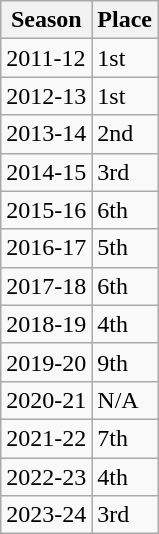<table class="wikitable">
<tr>
<th style=max-width:4em>Season</th>
<th>Place</th>
</tr>
<tr>
<td>2011-12</td>
<td>1st</td>
</tr>
<tr>
<td>2012-13</td>
<td>1st</td>
</tr>
<tr>
<td>2013-14</td>
<td>2nd</td>
</tr>
<tr>
<td>2014-15</td>
<td>3rd</td>
</tr>
<tr>
<td>2015-16</td>
<td>6th</td>
</tr>
<tr>
<td>2016-17</td>
<td>5th</td>
</tr>
<tr>
<td>2017-18</td>
<td>6th</td>
</tr>
<tr>
<td>2018-19</td>
<td>4th</td>
</tr>
<tr>
<td>2019-20</td>
<td>9th</td>
</tr>
<tr>
<td>2020-21</td>
<td>N/A</td>
</tr>
<tr>
<td>2021-22</td>
<td>7th</td>
</tr>
<tr>
<td>2022-23</td>
<td>4th</td>
</tr>
<tr>
<td>2023-24</td>
<td>3rd</td>
</tr>
</table>
